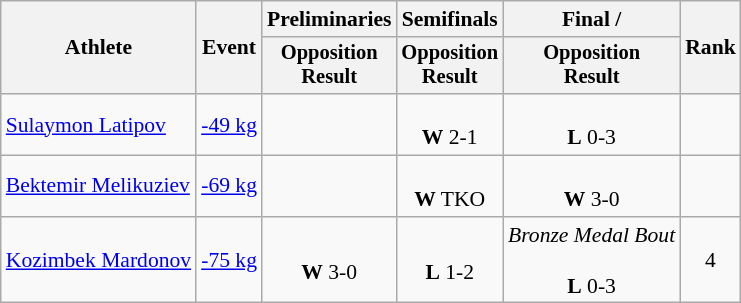<table class="wikitable" style="font-size:90%;">
<tr>
<th rowspan=2>Athlete</th>
<th rowspan=2>Event</th>
<th>Preliminaries</th>
<th>Semifinals</th>
<th>Final / </th>
<th rowspan=2>Rank</th>
</tr>
<tr style="font-size:95%">
<th>Opposition<br>Result</th>
<th>Opposition<br>Result</th>
<th>Opposition<br>Result</th>
</tr>
<tr align=center>
<td align=left><a href='#'>Sulaymon Latipov</a></td>
<td align=left><a href='#'>-49 kg</a></td>
<td></td>
<td><br> <strong>W</strong> 2-1</td>
<td><br> <strong>L</strong> 0-3</td>
<td></td>
</tr>
<tr align=center>
<td align=left><a href='#'>Bektemir Melikuziev</a></td>
<td align=left><a href='#'>-69 kg</a></td>
<td></td>
<td><br> <strong>W</strong> TKO</td>
<td><br> <strong>W</strong> 3-0</td>
<td></td>
</tr>
<tr align=center>
<td align=left><a href='#'>Kozimbek Mardonov</a></td>
<td align=left><a href='#'>-75 kg</a></td>
<td><br> <strong>W</strong> 3-0</td>
<td><br> <strong>L</strong> 1-2</td>
<td><em>Bronze Medal Bout</em><br><br><strong>L</strong> 0-3</td>
<td>4</td>
</tr>
</table>
